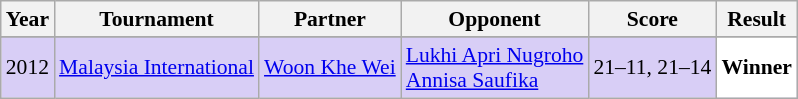<table class="sortable wikitable" style="font-size: 90%;">
<tr>
<th>Year</th>
<th>Tournament</th>
<th>Partner</th>
<th>Opponent</th>
<th>Score</th>
<th>Result</th>
</tr>
<tr>
</tr>
<tr style="background:#D8CEF6">
<td align="center">2012</td>
<td align="left"><a href='#'>Malaysia International</a></td>
<td align="left"> <a href='#'>Woon Khe Wei</a></td>
<td align="left"> <a href='#'>Lukhi Apri Nugroho</a> <br>  <a href='#'>Annisa Saufika</a></td>
<td align="left">21–11, 21–14</td>
<td style="text-align:left; background:white"> <strong>Winner</strong></td>
</tr>
</table>
